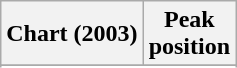<table class="wikitable sortable plainrowheaders" style="text-align:center">
<tr>
<th scope="col">Chart (2003)</th>
<th scope="col">Peak<br>position</th>
</tr>
<tr>
</tr>
<tr>
</tr>
<tr>
</tr>
</table>
